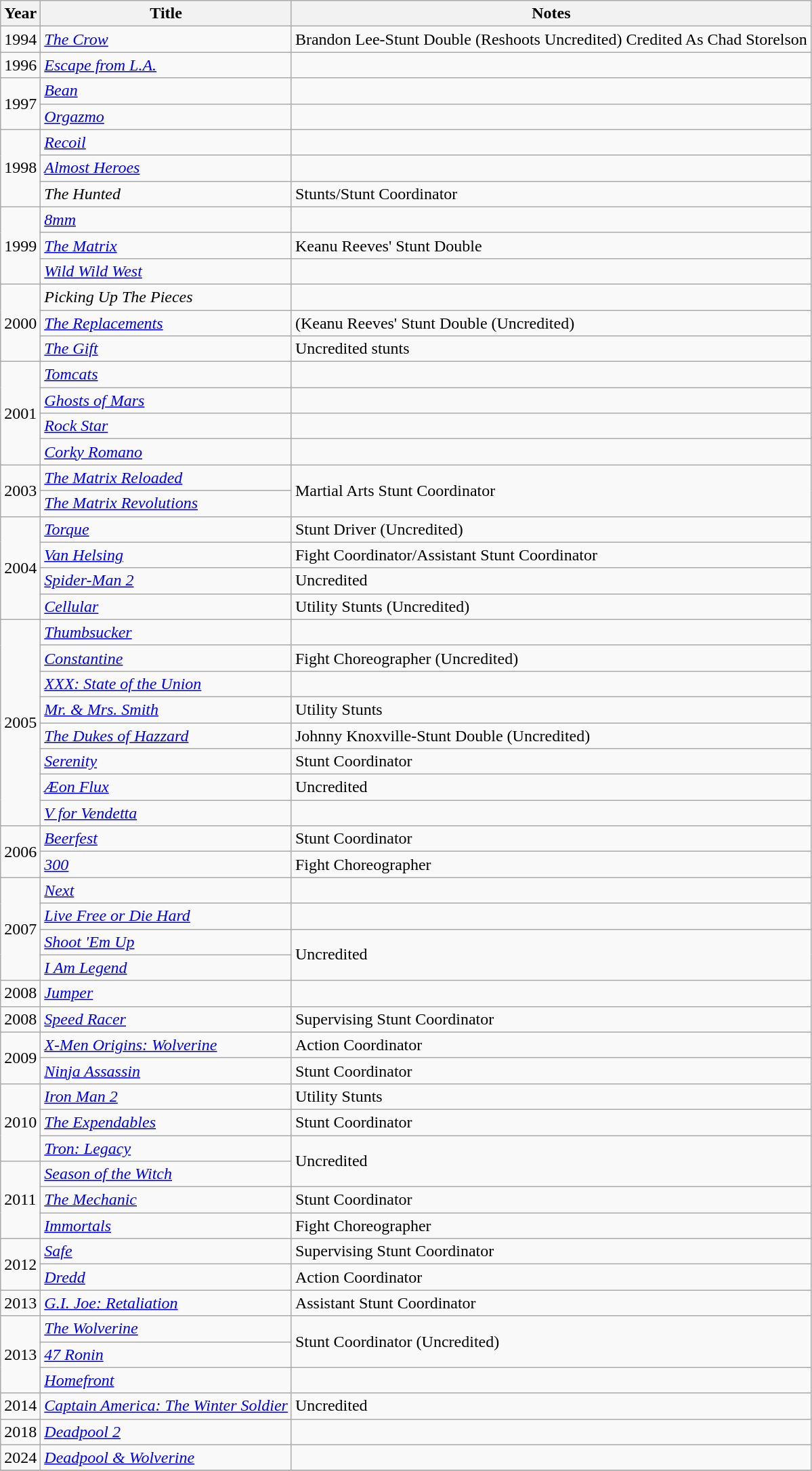<table class="wikitable">
<tr>
<th>Year</th>
<th>Title</th>
<th>Notes</th>
</tr>
<tr>
<td>1994</td>
<td><em><a href='#'>The Crow</a></em></td>
<td>Brandon Lee-Stunt Double (Reshoots Uncredited) Credited As Chad Storelson</td>
</tr>
<tr>
<td>1996</td>
<td><em><a href='#'>Escape from L.A.</a></em></td>
<td></td>
</tr>
<tr>
<td rowspan=2>1997</td>
<td><em><a href='#'>Bean</a></em></td>
<td></td>
</tr>
<tr>
<td><em><a href='#'>Orgazmo</a></em></td>
<td></td>
</tr>
<tr>
<td rowspan=3>1998</td>
<td><em><a href='#'>Recoil</a></em></td>
<td></td>
</tr>
<tr>
<td><em><a href='#'>Almost Heroes</a></em></td>
<td></td>
</tr>
<tr>
<td><em>The Hunted</em></td>
<td>Stunts/Stunt Coordinator</td>
</tr>
<tr>
<td rowspan=3>1999</td>
<td><em><a href='#'>8mm</a></em></td>
<td></td>
</tr>
<tr>
<td><em><a href='#'>The Matrix</a></em></td>
<td>Keanu Reeves' Stunt Double</td>
</tr>
<tr>
<td><em><a href='#'>Wild Wild West</a></em></td>
<td></td>
</tr>
<tr>
<td rowspan=3>2000</td>
<td><em>Picking Up The Pieces</em></td>
<td></td>
</tr>
<tr>
<td><em><a href='#'>The Replacements</a></em></td>
<td>(Keanu Reeves' Stunt Double (Uncredited)</td>
</tr>
<tr>
<td><em><a href='#'>The Gift</a></em></td>
<td>Uncredited stunts</td>
</tr>
<tr>
<td rowspan=4>2001</td>
<td><em><a href='#'>Tomcats</a></em></td>
<td></td>
</tr>
<tr>
<td><em><a href='#'>Ghosts of Mars</a></em></td>
<td></td>
</tr>
<tr>
<td><em><a href='#'>Rock Star</a></em></td>
<td></td>
</tr>
<tr>
<td><em><a href='#'>Corky Romano</a></em></td>
<td></td>
</tr>
<tr>
<td rowspan=2>2003</td>
<td><em><a href='#'>The Matrix Reloaded</a></em></td>
<td rowspan=2>Martial Arts Stunt Coordinator</td>
</tr>
<tr>
<td><em><a href='#'>The Matrix Revolutions</a></em></td>
</tr>
<tr>
<td rowspan=4>2004</td>
<td><em><a href='#'>Torque</a></em></td>
<td>Stunt Driver (Uncredited)</td>
</tr>
<tr>
<td><em><a href='#'>Van Helsing</a></em></td>
<td>Fight Coordinator/Assistant Stunt Coordinator</td>
</tr>
<tr>
<td><em><a href='#'>Spider-Man 2</a></em></td>
<td>Uncredited</td>
</tr>
<tr>
<td><em><a href='#'>Cellular</a></em></td>
<td>Utility Stunts (Uncredited)</td>
</tr>
<tr>
<td rowspan=8>2005</td>
<td><em><a href='#'>Thumbsucker</a></em></td>
<td></td>
</tr>
<tr>
<td><em><a href='#'>Constantine</a></em></td>
<td>Fight Choreographer (Uncredited)</td>
</tr>
<tr>
<td><em><a href='#'>XXX: State of the Union</a></em></td>
<td></td>
</tr>
<tr>
<td><em><a href='#'>Mr. & Mrs. Smith</a></em></td>
<td>Utility Stunts</td>
</tr>
<tr>
<td><em><a href='#'>The Dukes of Hazzard</a></em></td>
<td>Johnny Knoxville-Stunt Double (Uncredited)</td>
</tr>
<tr>
<td><em><a href='#'>Serenity</a></em></td>
<td>Stunt Coordinator</td>
</tr>
<tr>
<td><em><a href='#'>Æon Flux</a></em></td>
<td>Uncredited</td>
</tr>
<tr>
<td><em><a href='#'>V for Vendetta</a></em></td>
<td></td>
</tr>
<tr>
<td rowspan=2>2006</td>
<td><em><a href='#'>Beerfest</a></em></td>
<td>Stunt Coordinator</td>
</tr>
<tr>
<td><em><a href='#'>300</a></em></td>
<td>Fight Choreographer</td>
</tr>
<tr>
<td rowspan=4>2007</td>
<td><em><a href='#'>Next</a></em></td>
<td></td>
</tr>
<tr>
<td><em><a href='#'>Live Free or Die Hard</a></em></td>
<td></td>
</tr>
<tr>
<td><em><a href='#'>Shoot 'Em Up</a></em></td>
<td rowspan=2>Uncredited</td>
</tr>
<tr>
<td><em><a href='#'>I Am Legend</a></em></td>
</tr>
<tr>
<td>2008</td>
<td><em><a href='#'>Jumper</a></em></td>
<td></td>
</tr>
<tr>
<td>2008</td>
<td><em><a href='#'>Speed Racer</a></em></td>
<td>Supervising Stunt Coordinator</td>
</tr>
<tr>
<td rowspan=2>2009</td>
<td><em><a href='#'>X-Men Origins: Wolverine</a></em></td>
<td>Action Coordinator</td>
</tr>
<tr>
<td><em><a href='#'>Ninja Assassin</a></em></td>
<td>Stunt Coordinator</td>
</tr>
<tr>
<td rowspan=3>2010</td>
<td><em><a href='#'>Iron Man 2</a></em></td>
<td>Utility Stunts</td>
</tr>
<tr>
<td><em><a href='#'>The Expendables</a></em></td>
<td>Stunt Coordinator</td>
</tr>
<tr>
<td><em><a href='#'>Tron: Legacy</a></em></td>
<td rowspan=2>Uncredited</td>
</tr>
<tr>
<td rowspan=3>2011</td>
<td><em><a href='#'>Season of the Witch</a></em></td>
</tr>
<tr>
<td><em><a href='#'>The Mechanic</a></em></td>
<td>Stunt Coordinator</td>
</tr>
<tr>
<td><em><a href='#'>Immortals</a></em></td>
<td>Fight Choreographer</td>
</tr>
<tr>
<td rowspan=2>2012</td>
<td><em><a href='#'>Safe</a></em></td>
<td>Supervising Stunt Coordinator</td>
</tr>
<tr>
<td><em><a href='#'>Dredd</a></em></td>
<td>Action Coordinator</td>
</tr>
<tr>
<td>2013</td>
<td><em><a href='#'>G.I. Joe: Retaliation</a></em></td>
<td>Assistant Stunt Coordinator</td>
</tr>
<tr>
<td rowspan=3>2013</td>
<td><em><a href='#'>The Wolverine</a></em></td>
<td rowspan=2>Stunt Coordinator (Uncredited)</td>
</tr>
<tr>
<td><em><a href='#'>47 Ronin</a></em></td>
</tr>
<tr>
<td><em><a href='#'>Homefront</a></em></td>
<td></td>
</tr>
<tr>
<td>2014</td>
<td><em><a href='#'>Captain America: The Winter Soldier</a></em></td>
<td>Uncredited</td>
</tr>
<tr>
<td>2018</td>
<td><em><a href='#'>Deadpool 2</a></em></td>
<td></td>
</tr>
<tr>
<td>2024</td>
<td><em><a href='#'>Deadpool & Wolverine</a></em></td>
<td></td>
</tr>
<tr>
</tr>
</table>
